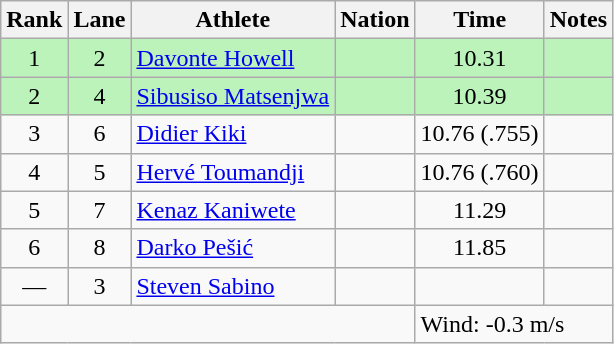<table class="wikitable sortable" style="text-align:center;">
<tr>
<th scope="col">Rank</th>
<th scope="col">Lane</th>
<th scope="col">Athlete</th>
<th scope="col">Nation</th>
<th scope="col">Time</th>
<th scope="col">Notes</th>
</tr>
<tr bgcolor="#bbf3bb">
<td>1</td>
<td>2</td>
<td align=left><a href='#'>Davonte Howell</a></td>
<td align=left></td>
<td>10.31</td>
<td></td>
</tr>
<tr bgcolor="#bbf3bb">
<td>2</td>
<td>4</td>
<td align=left><a href='#'>Sibusiso Matsenjwa</a></td>
<td align=left></td>
<td>10.39</td>
<td></td>
</tr>
<tr>
<td>3</td>
<td>6</td>
<td align=left><a href='#'>Didier Kiki</a></td>
<td align=left></td>
<td>10.76 (.755)</td>
<td></td>
</tr>
<tr>
<td>4</td>
<td>5</td>
<td align=left><a href='#'>Hervé Toumandji</a></td>
<td align=left></td>
<td>10.76 (.760)</td>
<td></td>
</tr>
<tr>
<td>5</td>
<td>7</td>
<td align=left><a href='#'>Kenaz Kaniwete</a></td>
<td align=left></td>
<td>11.29</td>
<td></td>
</tr>
<tr>
<td>6</td>
<td>8</td>
<td align=left><a href='#'>Darko Pešić</a></td>
<td align=left></td>
<td>11.85</td>
<td></td>
</tr>
<tr>
<td>—</td>
<td>3</td>
<td align=left><a href='#'>Steven Sabino</a></td>
<td align=left></td>
<td></td>
<td></td>
</tr>
<tr class="sortbottom">
<td colspan="4"></td>
<td colspan="2" style="text-align:left;">Wind: -0.3 m/s</td>
</tr>
</table>
